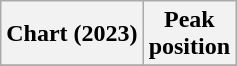<table class="wikitable sortable plainrowheaders" style="text-align:center">
<tr>
<th scope="col">Chart (2023)</th>
<th scope="col">Peak<br>position</th>
</tr>
<tr>
</tr>
</table>
